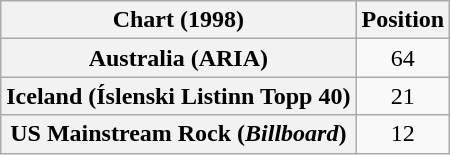<table class="wikitable sortable plainrowheaders" style="text-align:center">
<tr>
<th>Chart (1998)</th>
<th>Position</th>
</tr>
<tr>
<th scope="row">Australia (ARIA)</th>
<td>64</td>
</tr>
<tr>
<th scope="row">Iceland (Íslenski Listinn Topp 40)</th>
<td>21</td>
</tr>
<tr>
<th scope="row">US Mainstream Rock (<em>Billboard</em>)</th>
<td>12</td>
</tr>
</table>
